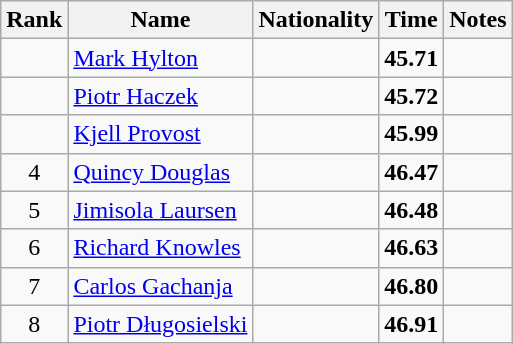<table class="wikitable sortable" style="text-align:center">
<tr>
<th>Rank</th>
<th>Name</th>
<th>Nationality</th>
<th>Time</th>
<th>Notes</th>
</tr>
<tr>
<td></td>
<td align=left><a href='#'>Mark Hylton</a></td>
<td align=left></td>
<td><strong>45.71</strong></td>
<td></td>
</tr>
<tr>
<td></td>
<td align=left><a href='#'>Piotr Haczek</a></td>
<td align=left></td>
<td><strong>45.72</strong></td>
<td></td>
</tr>
<tr>
<td></td>
<td align=left><a href='#'>Kjell Provost</a></td>
<td align=left></td>
<td><strong>45.99</strong></td>
<td></td>
</tr>
<tr>
<td>4</td>
<td align=left><a href='#'>Quincy Douglas</a></td>
<td align=left></td>
<td><strong>46.47</strong></td>
<td></td>
</tr>
<tr>
<td>5</td>
<td align=left><a href='#'>Jimisola Laursen</a></td>
<td align=left></td>
<td><strong>46.48</strong></td>
<td></td>
</tr>
<tr>
<td>6</td>
<td align=left><a href='#'>Richard Knowles</a></td>
<td align=left></td>
<td><strong>46.63</strong></td>
<td></td>
</tr>
<tr>
<td>7</td>
<td align=left><a href='#'>Carlos Gachanja</a></td>
<td align=left></td>
<td><strong>46.80</strong></td>
<td></td>
</tr>
<tr>
<td>8</td>
<td align=left><a href='#'>Piotr Długosielski</a></td>
<td align=left></td>
<td><strong>46.91</strong></td>
<td></td>
</tr>
</table>
